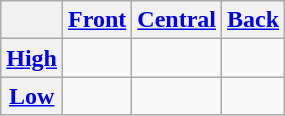<table class="wikitable" style="text-align:center">
<tr>
<th></th>
<th><a href='#'>Front</a></th>
<th><a href='#'>Central</a></th>
<th><a href='#'>Back</a></th>
</tr>
<tr>
<th><a href='#'>High</a></th>
<td></td>
<td></td>
<td></td>
</tr>
<tr>
<th><a href='#'>Low</a></th>
<td></td>
<td> </td>
<td></td>
</tr>
</table>
